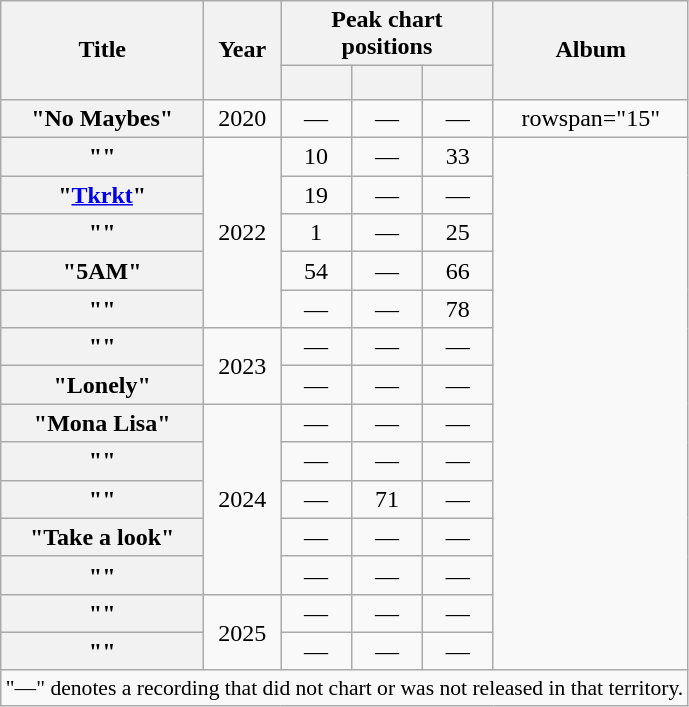<table class="wikitable plainrowheaders" style="text-align:center;">
<tr>
<th scope="col" rowspan="2">Title</th>
<th scope="col" rowspan="2">Year</th>
<th scope="col" colspan="3">Peak chart positions</th>
<th scope="col" rowspan="2">Album</th>
</tr>
<tr>
<th style="width:3em; font-size:85%;"><a href='#'></a><br></th>
<th style="width:3em; font-size:85%;"><a href='#'></a><br></th>
<th style="width:3em; font-size:85%;"><a href='#'></a><br></th>
</tr>
<tr>
<th scope="row">"No Maybes"<br></th>
<td>2020</td>
<td>—</td>
<td>—</td>
<td>—</td>
<td>rowspan="15" </td>
</tr>
<tr>
<th scope="row">""</th>
<td rowspan="5">2022</td>
<td>10</td>
<td>—</td>
<td>33</td>
</tr>
<tr>
<th scope="row">"<a href='#'>Tkrkt</a>"</th>
<td>19</td>
<td>—</td>
<td>—</td>
</tr>
<tr>
<th scope="row">""<br></th>
<td>1</td>
<td>—</td>
<td>25</td>
</tr>
<tr>
<th scope="row">"5AM"<br></th>
<td>54</td>
<td>—</td>
<td>66</td>
</tr>
<tr>
<th scope="row">""</th>
<td>—</td>
<td>—</td>
<td>78</td>
</tr>
<tr>
<th scope="row">""</th>
<td rowspan="2">2023</td>
<td>—</td>
<td>—</td>
<td>—</td>
</tr>
<tr>
<th scope="row">"Lonely"<br></th>
<td>—</td>
<td>—</td>
<td>—</td>
</tr>
<tr>
<th scope="row">"Mona Lisa"</th>
<td rowspan="5">2024</td>
<td>—</td>
<td>—</td>
<td>—</td>
</tr>
<tr>
<th scope="row">""</th>
<td>—</td>
<td>—</td>
<td>—</td>
</tr>
<tr>
<th scope="row">""<br></th>
<td>—</td>
<td>71</td>
<td>—</td>
</tr>
<tr>
<th scope="row">"Take a look"<br></th>
<td>—</td>
<td>—</td>
<td>—</td>
</tr>
<tr>
<th scope="row">""</th>
<td>—</td>
<td>—</td>
<td>—</td>
</tr>
<tr>
<th scope="row">""</th>
<td rowspan="2">2025</td>
<td>—</td>
<td>—</td>
<td>—</td>
</tr>
<tr>
<th scope="row">""</th>
<td>—</td>
<td>—</td>
<td>—</td>
</tr>
<tr>
<td colspan="7" style="font-size:90%">"—" denotes a recording that did not chart or was not released in that territory.</td>
</tr>
</table>
